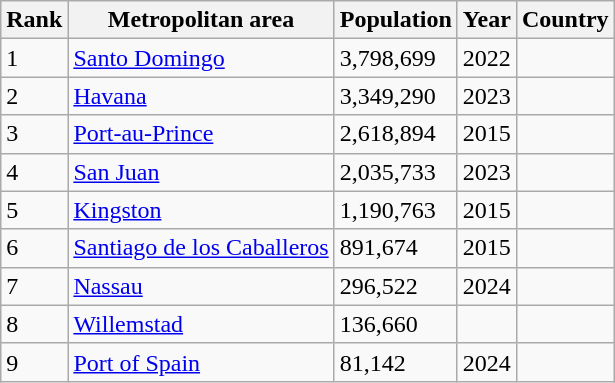<table class="wikitable sortable" style="margin: 1em 1em 1em 0; background: #f9f9f9; border: 1px #aaa solid; border-collapse: collapse">
<tr>
<th>Rank</th>
<th>Metropolitan area</th>
<th data-sort-type="number">Population</th>
<th>Year</th>
<th>Country</th>
</tr>
<tr style="vertical-align: top; text-align: left;">
<td>1</td>
<td><a href='#'>Santo Domingo</a></td>
<td>3,798,699</td>
<td>2022</td>
<td></td>
</tr>
<tr style="vertical-align: top; text-align: left;">
<td>2</td>
<td><a href='#'>Havana</a></td>
<td>3,349,290</td>
<td>2023</td>
<td></td>
</tr>
<tr style="vertical-align: top; text-align: left;">
<td>3</td>
<td><a href='#'>Port-au-Prince</a></td>
<td>2,618,894</td>
<td>2015</td>
<td></td>
</tr>
<tr style="vertical-align: top; text-align: left;">
<td>4</td>
<td><a href='#'>San Juan</a></td>
<td>2,035,733</td>
<td>2023</td>
<td></td>
</tr>
<tr style="vertical-align: top; text-align: left;">
<td>5</td>
<td><a href='#'>Kingston</a></td>
<td>1,190,763</td>
<td>2015</td>
<td></td>
</tr>
<tr style="vertical-align: top; text-align: left;">
<td>6</td>
<td><a href='#'>Santiago de los Caballeros</a></td>
<td>891,674</td>
<td>2015</td>
<td></td>
</tr>
<tr style="vertical-align: top; text-align: left;">
<td>7</td>
<td><a href='#'>Nassau</a></td>
<td>296,522</td>
<td>2024</td>
<td></td>
</tr>
<tr style="vertical-align: top; text-align: left;">
<td>8</td>
<td><a href='#'>Willemstad</a></td>
<td>136,660</td>
<td></td>
<td></td>
</tr>
<tr style="vertical-align: top; text-align: left;">
<td>9</td>
<td><a href='#'>Port of Spain</a></td>
<td>81,142</td>
<td>2024</td>
<td></td>
</tr>
</table>
